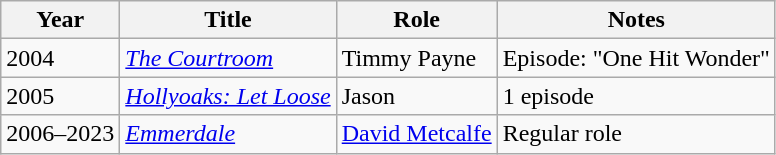<table class="wikitable">
<tr>
<th>Year</th>
<th>Title</th>
<th>Role</th>
<th>Notes</th>
</tr>
<tr>
<td>2004</td>
<td><em><a href='#'>The Courtroom</a></em></td>
<td>Timmy Payne</td>
<td>Episode: "One Hit Wonder"</td>
</tr>
<tr>
<td>2005</td>
<td><em><a href='#'>Hollyoaks: Let Loose</a></em></td>
<td>Jason</td>
<td>1 episode</td>
</tr>
<tr>
<td>2006–2023</td>
<td><em><a href='#'>Emmerdale</a></em></td>
<td><a href='#'>David Metcalfe</a></td>
<td>Regular role</td>
</tr>
</table>
